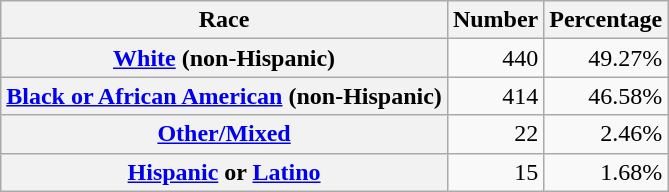<table class="wikitable" style="text-align:right">
<tr>
<th scope="col">Race</th>
<th scope="col">Number</th>
<th scope="col">Percentage</th>
</tr>
<tr>
<th scope="row"><a href='#'>White</a> (non-Hispanic)</th>
<td>440</td>
<td>49.27%</td>
</tr>
<tr>
<th scope="row"><a href='#'>Black or African American</a> (non-Hispanic)</th>
<td>414</td>
<td>46.58%</td>
</tr>
<tr>
<th scope="row"><a href='#'>Other/Mixed</a></th>
<td>22</td>
<td>2.46%</td>
</tr>
<tr>
<th scope="row"><a href='#'>Hispanic</a> or <a href='#'>Latino</a></th>
<td>15</td>
<td>1.68%</td>
</tr>
</table>
